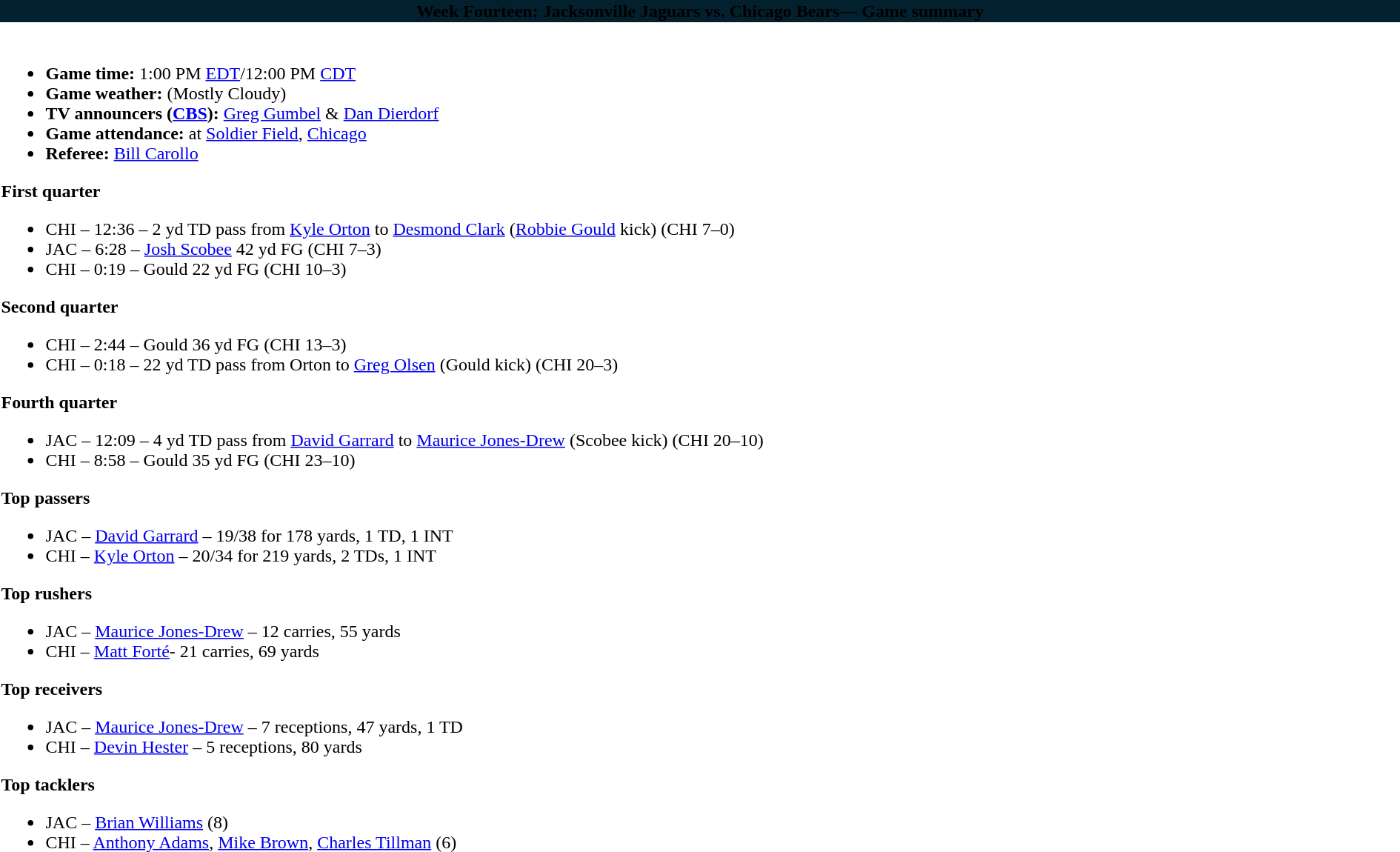<table class="toccolours" width=100% align="center">
<tr>
<th style="background:#03202F"><span>Week Fourteen: Jacksonville Jaguars vs. Chicago Bears— Game summary</span></th>
</tr>
<tr>
<td><br>
<ul><li><strong>Game time:</strong> 1:00 PM <a href='#'>EDT</a>/12:00 PM <a href='#'>CDT</a></li><li><strong>Game weather:</strong>  (Mostly Cloudy)</li><li><strong>TV announcers (<a href='#'>CBS</a>):</strong> <a href='#'>Greg Gumbel</a> & <a href='#'>Dan Dierdorf</a></li><li><strong>Game attendance:</strong>  at <a href='#'>Soldier Field</a>, <a href='#'>Chicago</a></li><li><strong>Referee:</strong> <a href='#'>Bill Carollo</a></li></ul><strong>First quarter</strong><ul><li>CHI – 12:36 – 2 yd TD pass from <a href='#'>Kyle Orton</a> to <a href='#'>Desmond Clark</a> (<a href='#'>Robbie Gould</a> kick) (CHI 7–0)</li><li>JAC – 6:28 – <a href='#'>Josh Scobee</a> 42 yd FG (CHI 7–3)</li><li>CHI – 0:19 – Gould 22 yd FG (CHI 10–3)</li></ul><strong>Second quarter</strong><ul><li>CHI – 2:44 – Gould 36 yd FG (CHI 13–3)</li><li>CHI – 0:18 – 22 yd TD pass from Orton to <a href='#'>Greg Olsen</a> (Gould kick) (CHI 20–3)</li></ul><strong>Fourth quarter</strong><ul><li>JAC – 12:09 – 4 yd TD pass from <a href='#'>David Garrard</a> to <a href='#'>Maurice Jones-Drew</a> (Scobee kick) (CHI 20–10)</li><li>CHI – 8:58 – Gould 35 yd FG (CHI 23–10)</li></ul>

<strong>Top passers</strong><ul><li>JAC – <a href='#'>David Garrard</a> – 19/38 for 178 yards, 1 TD, 1 INT</li><li>CHI – <a href='#'>Kyle Orton</a> – 20/34 for 219 yards, 2 TDs, 1 INT</li></ul><strong>Top rushers</strong><ul><li>JAC – <a href='#'>Maurice Jones-Drew</a> – 12 carries, 55 yards</li><li>CHI – <a href='#'>Matt Forté</a>- 21 carries, 69 yards</li></ul><strong>Top receivers</strong><ul><li>JAC – <a href='#'>Maurice Jones-Drew</a> – 7 receptions, 47 yards, 1 TD</li><li>CHI – <a href='#'>Devin Hester</a> – 5 receptions, 80 yards</li></ul><strong>Top tacklers</strong><ul><li>JAC – <a href='#'>Brian Williams</a> (8)</li><li>CHI – <a href='#'>Anthony Adams</a>, <a href='#'>Mike Brown</a>, <a href='#'>Charles Tillman</a> (6)</li></ul></td>
</tr>
<tr>
</tr>
</table>
